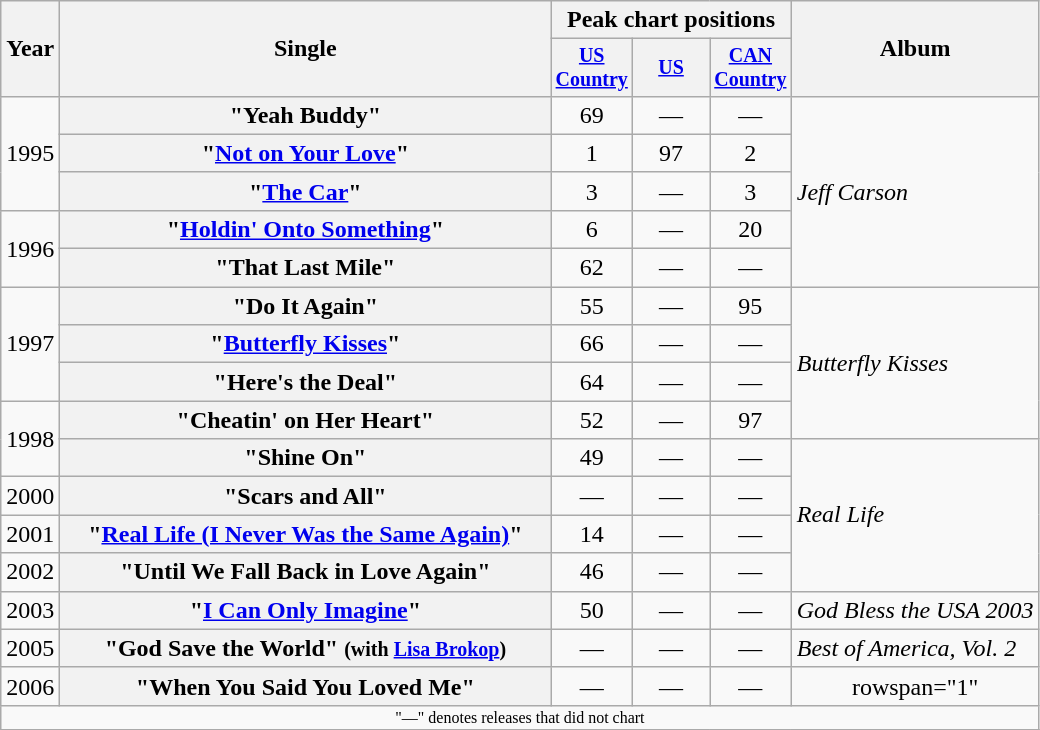<table class="wikitable plainrowheaders" style="text-align:center;">
<tr>
<th rowspan="2">Year</th>
<th rowspan="2" style="width:20em;">Single</th>
<th colspan="3">Peak chart positions</th>
<th rowspan="2">Album</th>
</tr>
<tr style="font-size:smaller;">
<th width="45"><a href='#'>US Country</a></th>
<th width="45"><a href='#'>US</a></th>
<th width="45"><a href='#'>CAN Country</a></th>
</tr>
<tr>
<td rowspan="3">1995</td>
<th scope="row">"Yeah Buddy"</th>
<td>69</td>
<td>—</td>
<td>—</td>
<td align="left" rowspan="5"><em>Jeff Carson</em></td>
</tr>
<tr>
<th scope="row">"<a href='#'>Not on Your Love</a>"</th>
<td>1</td>
<td>97</td>
<td>2</td>
</tr>
<tr>
<th scope="row">"<a href='#'>The Car</a>"</th>
<td>3</td>
<td>—</td>
<td>3</td>
</tr>
<tr>
<td rowspan="2">1996</td>
<th scope="row">"<a href='#'>Holdin' Onto Something</a>"</th>
<td>6</td>
<td>—</td>
<td>20</td>
</tr>
<tr>
<th scope="row">"That Last Mile"</th>
<td>62</td>
<td>—</td>
<td>—</td>
</tr>
<tr>
<td rowspan="3">1997</td>
<th scope="row">"Do It Again"</th>
<td>55</td>
<td>—</td>
<td>95</td>
<td align="left" rowspan="4"><em>Butterfly Kisses</em></td>
</tr>
<tr>
<th scope="row">"<a href='#'>Butterfly Kisses</a>"</th>
<td>66</td>
<td>—</td>
<td>—</td>
</tr>
<tr>
<th scope="row">"Here's the Deal"</th>
<td>64</td>
<td>—</td>
<td>—</td>
</tr>
<tr>
<td rowspan="2">1998</td>
<th scope="row">"Cheatin' on Her Heart"</th>
<td>52</td>
<td>—</td>
<td>97</td>
</tr>
<tr>
<th scope="row">"Shine On"</th>
<td>49</td>
<td>—</td>
<td>—</td>
<td align="left" rowspan=4><em>Real Life</em></td>
</tr>
<tr>
<td>2000</td>
<th scope="row">"Scars and All"</th>
<td>—</td>
<td>—</td>
<td>—</td>
</tr>
<tr>
<td>2001</td>
<th scope="row">"<a href='#'>Real Life (I Never Was the Same Again)</a>"</th>
<td>14</td>
<td>—</td>
<td>—</td>
</tr>
<tr>
<td>2002</td>
<th scope="row">"Until We Fall Back in Love Again"</th>
<td>46</td>
<td>—</td>
<td>—</td>
</tr>
<tr>
<td>2003</td>
<th scope="row">"<a href='#'>I Can Only Imagine</a>"</th>
<td>50</td>
<td>—</td>
<td>—</td>
<td align="left"><em>God Bless the USA 2003</em></td>
</tr>
<tr>
<td>2005</td>
<th scope="row">"God Save the World" <small>(with <a href='#'>Lisa Brokop</a>)</small></th>
<td>—</td>
<td>—</td>
<td>—</td>
<td align="left"><em>Best of America, Vol. 2</em></td>
</tr>
<tr>
<td>2006</td>
<th scope="row">"When You Said You Loved Me"</th>
<td>—</td>
<td>—</td>
<td>—</td>
<td>rowspan="1" </td>
</tr>
<tr>
<td colspan="6" style="font-size:8pt">"—" denotes releases that did not chart</td>
</tr>
<tr>
</tr>
</table>
